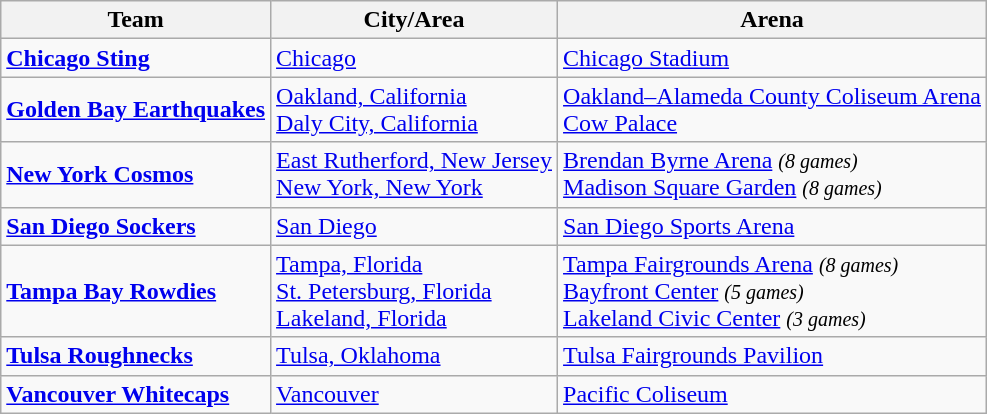<table class="wikitable">
<tr>
<th>Team</th>
<th>City/Area</th>
<th>Arena</th>
</tr>
<tr>
<td><strong><a href='#'>Chicago Sting</a></strong></td>
<td><a href='#'>Chicago</a></td>
<td><a href='#'>Chicago Stadium</a></td>
</tr>
<tr>
<td><strong><a href='#'>Golden Bay Earthquakes</a></strong></td>
<td><a href='#'>Oakland, California</a><br><a href='#'>Daly City, California</a></td>
<td><a href='#'>Oakland–Alameda County Coliseum Arena</a><br><a href='#'>Cow Palace</a></td>
</tr>
<tr>
<td><strong><a href='#'>New York Cosmos</a></strong></td>
<td><a href='#'>East Rutherford, New Jersey</a><br><a href='#'>New York, New York</a></td>
<td><a href='#'>Brendan Byrne Arena</a> <small><em>(8 games)</em></small><br><a href='#'>Madison Square Garden</a> <small><em>(8 games)</em></small></td>
</tr>
<tr>
<td><strong><a href='#'>San Diego Sockers</a></strong></td>
<td><a href='#'>San Diego</a></td>
<td><a href='#'>San Diego Sports Arena</a></td>
</tr>
<tr>
<td><strong><a href='#'>Tampa Bay Rowdies</a></strong></td>
<td><a href='#'>Tampa, Florida</a><br><a href='#'>St. Petersburg, Florida</a><br><a href='#'>Lakeland, Florida</a></td>
<td><a href='#'>Tampa Fairgrounds Arena</a> <small><em>(8 games)</em></small><br><a href='#'>Bayfront Center</a> <small><em>(5 games)</em></small><br><a href='#'>Lakeland Civic Center</a> <small><em>(3 games)</em></small></td>
</tr>
<tr>
<td><strong><a href='#'>Tulsa Roughnecks</a></strong></td>
<td><a href='#'>Tulsa, Oklahoma</a></td>
<td><a href='#'>Tulsa Fairgrounds Pavilion</a></td>
</tr>
<tr>
<td><strong><a href='#'>Vancouver Whitecaps</a></strong></td>
<td><a href='#'>Vancouver</a></td>
<td><a href='#'>Pacific Coliseum</a></td>
</tr>
</table>
